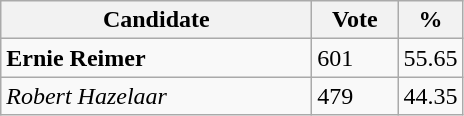<table class="wikitable">
<tr>
<th bgcolor="#DDDDFF" width="200px">Candidate</th>
<th bgcolor="#DDDDFF" width="50px">Vote</th>
<th bgcolor="#DDDDFF" width="30px">%</th>
</tr>
<tr>
<td><strong>Ernie Reimer</strong></td>
<td>601</td>
<td>55.65</td>
</tr>
<tr>
<td><em>Robert Hazelaar</em></td>
<td>479</td>
<td>44.35</td>
</tr>
</table>
